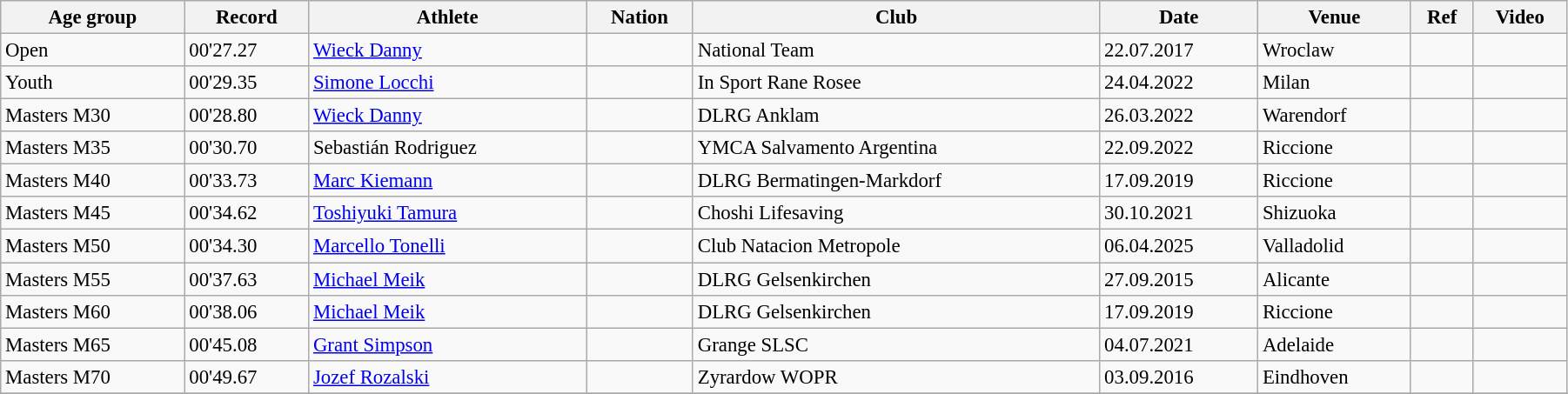<table class="wikitable" style="font-size:95%; width: 95%;">
<tr>
<th>Age group</th>
<th>Record</th>
<th>Athlete</th>
<th>Nation</th>
<th>Club</th>
<th>Date</th>
<th>Venue</th>
<th>Ref</th>
<th>Video</th>
</tr>
<tr>
<td>Open</td>
<td>00'27.27</td>
<td><a href='#'>Wieck Danny</a></td>
<td></td>
<td>National Team</td>
<td>22.07.2017</td>
<td>Wroclaw</td>
<td></td>
<td></td>
</tr>
<tr>
<td>Youth</td>
<td>00'29.35</td>
<td><a href='#'>Simone Locchi</a></td>
<td></td>
<td>In Sport Rane Rosee</td>
<td>24.04.2022</td>
<td>Milan</td>
<td></td>
<td></td>
</tr>
<tr>
<td>Masters M30</td>
<td>00'28.80</td>
<td><a href='#'>Wieck Danny</a></td>
<td></td>
<td>DLRG Anklam</td>
<td>26.03.2022</td>
<td>Warendorf</td>
<td></td>
<td></td>
</tr>
<tr>
<td>Masters M35</td>
<td>00'30.70</td>
<td>Sebastián Rodriguez</td>
<td></td>
<td>YMCA Salvamento Argentina</td>
<td>22.09.2022</td>
<td>Riccione</td>
<td></td>
<td></td>
</tr>
<tr>
<td>Masters M40</td>
<td>00'33.73</td>
<td><a href='#'>Marc Kiemann</a></td>
<td></td>
<td>DLRG Bermatingen-Markdorf</td>
<td>17.09.2019</td>
<td>Riccione</td>
<td></td>
<td></td>
</tr>
<tr>
<td>Masters M45</td>
<td>00'34.62</td>
<td><a href='#'>Toshiyuki Tamura</a></td>
<td></td>
<td>Choshi Lifesaving</td>
<td>30.10.2021</td>
<td>Shizuoka</td>
<td></td>
<td></td>
</tr>
<tr>
<td>Masters M50</td>
<td>00'34.30</td>
<td><a href='#'>Marcello Tonelli</a></td>
<td></td>
<td>Club Natacion Metropole</td>
<td>06.04.2025</td>
<td>Valladolid</td>
<td></td>
<td></td>
</tr>
<tr>
<td>Masters M55</td>
<td>00'37.63</td>
<td><a href='#'>Michael Meik</a></td>
<td></td>
<td>DLRG Gelsenkirchen</td>
<td>27.09.2015</td>
<td>Alicante</td>
<td></td>
<td></td>
</tr>
<tr>
<td>Masters M60</td>
<td>00'38.06</td>
<td><a href='#'>Michael Meik</a></td>
<td></td>
<td>DLRG Gelsenkirchen</td>
<td>17.09.2019</td>
<td>Riccione</td>
<td></td>
<td></td>
</tr>
<tr>
<td>Masters M65</td>
<td>00'45.08</td>
<td><a href='#'>Grant Simpson</a></td>
<td></td>
<td>Grange SLSC</td>
<td>04.07.2021</td>
<td>Adelaide</td>
<td></td>
<td></td>
</tr>
<tr>
<td>Masters M70</td>
<td>00'49.67</td>
<td><a href='#'>Jozef Rozalski</a></td>
<td></td>
<td>Zyrardow WOPR</td>
<td>03.09.2016</td>
<td>Eindhoven</td>
<td></td>
<td></td>
</tr>
<tr>
</tr>
<tr style="background:#f0f0f0;">
</tr>
</table>
